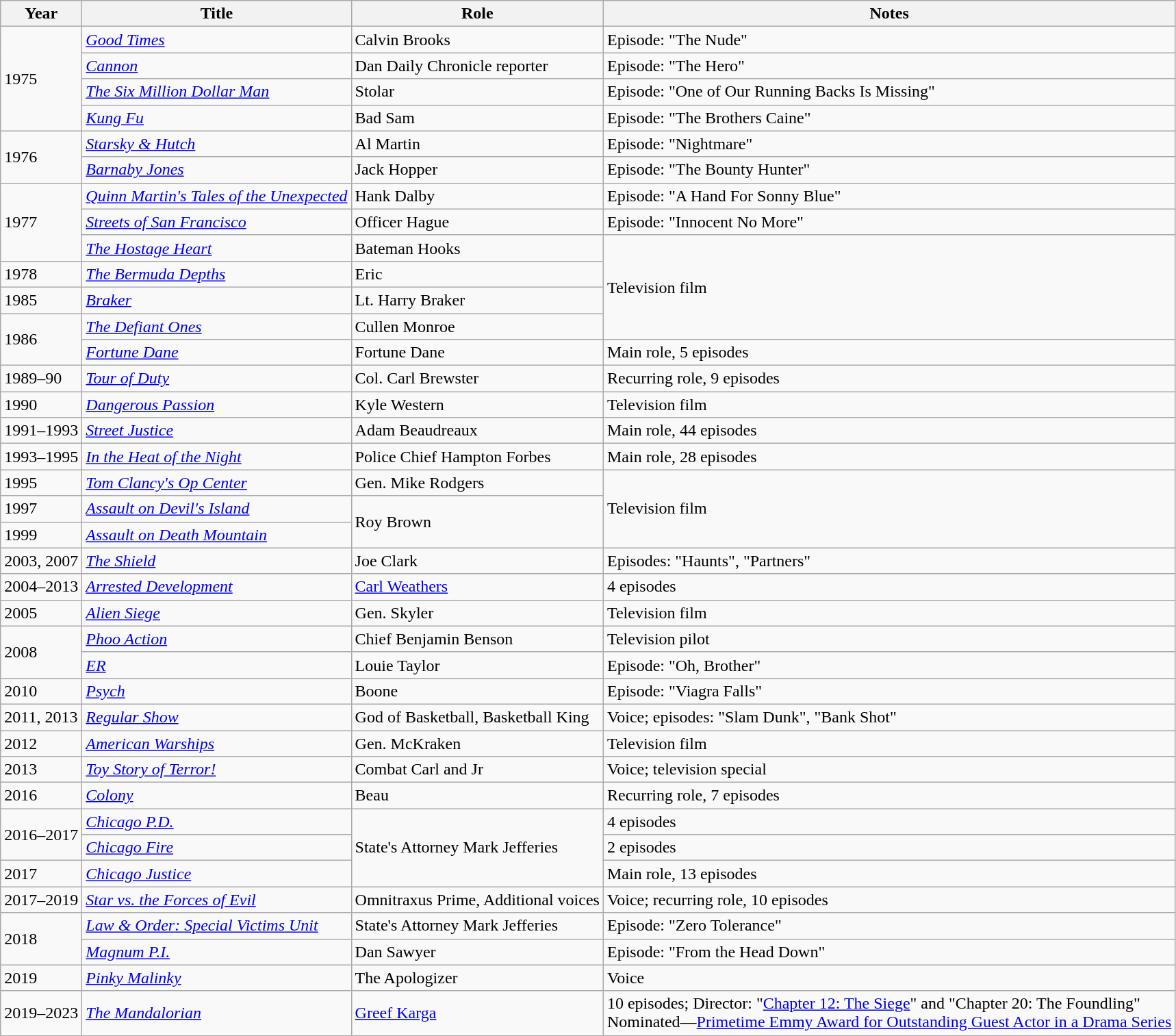<table class="wikitable sortable">
<tr>
<th>Year</th>
<th>Title</th>
<th class="unsortable">Role</th>
<th>Notes</th>
</tr>
<tr>
<td rowspan="4">1975</td>
<td><em><a href='#'>Good Times</a></em></td>
<td>Calvin Brooks</td>
<td>Episode: "The Nude"</td>
</tr>
<tr>
<td><em><a href='#'>Cannon</a></em></td>
<td>Dan Daily Chronicle reporter</td>
<td>Episode: "The Hero"</td>
</tr>
<tr>
<td><em><a href='#'>The Six Million Dollar Man</a></em></td>
<td>Stolar</td>
<td>Episode: "One of Our Running Backs Is Missing"</td>
</tr>
<tr>
<td><em><a href='#'>Kung Fu</a></em></td>
<td>Bad Sam</td>
<td>Episode: "The Brothers Caine"</td>
</tr>
<tr>
<td rowspan="2">1976</td>
<td><em><a href='#'>Starsky & Hutch</a></em></td>
<td>Al Martin</td>
<td>Episode: "Nightmare"</td>
</tr>
<tr>
<td><em><a href='#'>Barnaby Jones</a></em></td>
<td>Jack Hopper</td>
<td>Episode: "The Bounty Hunter"</td>
</tr>
<tr>
<td rowspan="3">1977</td>
<td><em><a href='#'>Quinn Martin's Tales of the Unexpected</a></em></td>
<td>Hank Dalby</td>
<td>Episode: "A Hand For Sonny Blue"</td>
</tr>
<tr>
<td><em><a href='#'>Streets of San Francisco</a></em></td>
<td>Officer Hague</td>
<td>Episode: "Innocent No More"</td>
</tr>
<tr>
<td><em><a href='#'>The Hostage Heart</a></em></td>
<td>Bateman Hooks</td>
<td rowspan="4">Television film</td>
</tr>
<tr>
<td>1978</td>
<td><em><a href='#'>The Bermuda Depths</a></em></td>
<td>Eric</td>
</tr>
<tr>
<td>1985</td>
<td><em><a href='#'>Braker</a></em></td>
<td>Lt. Harry Braker</td>
</tr>
<tr>
<td rowspan="2">1986</td>
<td><em><a href='#'>The Defiant Ones</a></em></td>
<td>Cullen Monroe</td>
</tr>
<tr>
<td><em><a href='#'>Fortune Dane</a></em></td>
<td>Fortune Dane</td>
<td>Main role, 5 episodes</td>
</tr>
<tr>
<td>1989–90</td>
<td><a href='#'><em>Tour of Duty</em></a></td>
<td>Col. Carl Brewster</td>
<td>Recurring role, 9 episodes</td>
</tr>
<tr>
<td>1990</td>
<td><em><a href='#'>Dangerous Passion</a></em></td>
<td>Kyle Western</td>
<td>Television film</td>
</tr>
<tr>
<td>1991–1993</td>
<td><em><a href='#'>Street Justice</a></em></td>
<td>Adam Beaudreaux</td>
<td>Main role, 44 episodes</td>
</tr>
<tr>
<td>1993–1995</td>
<td><em><a href='#'>In the Heat of the Night</a></em></td>
<td>Police Chief Hampton Forbes</td>
<td>Main role, 28 episodes</td>
</tr>
<tr>
<td>1995</td>
<td><em><a href='#'>Tom Clancy's Op Center</a></em></td>
<td>Gen. Mike Rodgers</td>
<td rowspan="3">Television film</td>
</tr>
<tr>
<td>1997</td>
<td><em><a href='#'>Assault on Devil's Island</a></em></td>
<td rowspan="2">Roy Brown</td>
</tr>
<tr>
<td>1999</td>
<td><em><a href='#'>Assault on Death Mountain</a></em></td>
</tr>
<tr>
<td>2003, 2007</td>
<td><em><a href='#'>The Shield</a></em></td>
<td>Joe Clark</td>
<td>Episodes: "Haunts", "Partners"</td>
</tr>
<tr>
<td>2004–2013</td>
<td><em><a href='#'>Arrested Development</a></em></td>
<td><a href='#'>Carl Weathers</a></td>
<td>4 episodes</td>
</tr>
<tr>
<td>2005</td>
<td><em><a href='#'>Alien Siege</a></em></td>
<td>Gen. Skyler</td>
<td>Television film</td>
</tr>
<tr>
<td rowspan="2">2008</td>
<td><em><a href='#'>Phoo Action</a></em></td>
<td>Chief Benjamin Benson</td>
<td>Television pilot</td>
</tr>
<tr>
<td><em><a href='#'>ER</a></em></td>
<td>Louie Taylor</td>
<td>Episode: "Oh, Brother"</td>
</tr>
<tr>
<td>2010</td>
<td><em><a href='#'>Psych</a></em></td>
<td>Boone</td>
<td>Episode: "Viagra Falls"</td>
</tr>
<tr>
<td>2011, 2013</td>
<td><em><a href='#'>Regular Show</a></em></td>
<td>God of Basketball, Basketball King</td>
<td>Voice; episodes: "Slam Dunk", "Bank Shot"</td>
</tr>
<tr>
<td>2012</td>
<td><em><a href='#'>American Warships</a></em></td>
<td>Gen. McKraken</td>
<td>Television film</td>
</tr>
<tr>
<td>2013</td>
<td><em><a href='#'>Toy Story of Terror!</a></em></td>
<td>Combat Carl and Jr</td>
<td>Voice; television special</td>
</tr>
<tr>
<td>2016</td>
<td><em><a href='#'>Colony</a></em></td>
<td>Beau</td>
<td>Recurring role, 7 episodes</td>
</tr>
<tr>
<td rowspan="2">2016–2017</td>
<td><em><a href='#'>Chicago P.D.</a></em></td>
<td rowspan="3">State's Attorney Mark Jefferies</td>
<td>4 episodes</td>
</tr>
<tr>
<td><em><a href='#'>Chicago Fire</a></em></td>
<td>2 episodes</td>
</tr>
<tr>
<td>2017</td>
<td><em><a href='#'>Chicago Justice</a></em></td>
<td>Main role, 13 episodes</td>
</tr>
<tr>
<td>2017–2019</td>
<td><em><a href='#'>Star vs. the Forces of Evil</a></em></td>
<td>Omnitraxus Prime, Additional voices</td>
<td>Voice; recurring role, 10 episodes</td>
</tr>
<tr>
<td rowspan="2">2018</td>
<td><em><a href='#'>Law & Order: Special Victims Unit</a></em></td>
<td>State's Attorney Mark Jefferies</td>
<td>Episode: "Zero Tolerance"</td>
</tr>
<tr>
<td><em><a href='#'>Magnum P.I.</a></em></td>
<td>Dan Sawyer</td>
<td>Episode: "From the Head Down"</td>
</tr>
<tr>
<td>2019</td>
<td><em><a href='#'>Pinky Malinky</a></em></td>
<td>The Apologizer</td>
<td>Voice</td>
</tr>
<tr>
<td>2019–2023</td>
<td><em><a href='#'>The Mandalorian</a></em></td>
<td><a href='#'>Greef Karga</a></td>
<td>10 episodes; Director: "<a href='#'>Chapter 12: The Siege</a>" and "Chapter 20: The Foundling"<br>Nominated—<a href='#'>Primetime Emmy Award for Outstanding Guest Actor in a Drama Series</a></td>
</tr>
</table>
